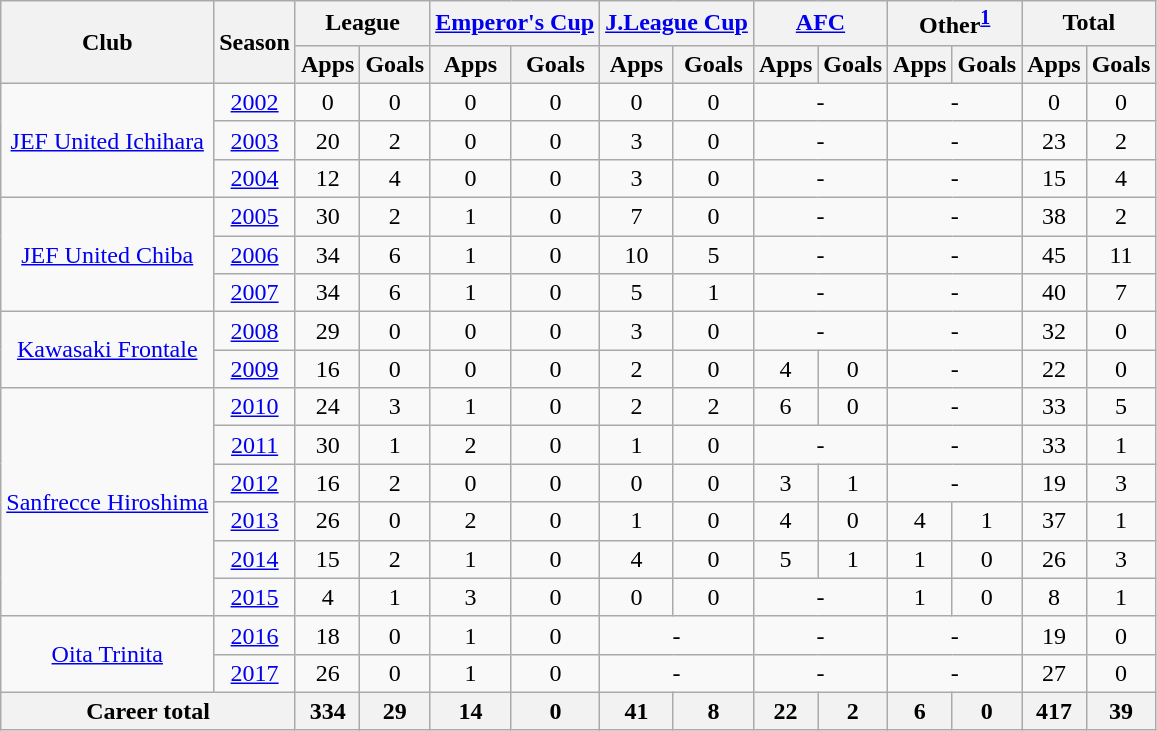<table class="wikitable" style="text-align:center">
<tr>
<th rowspan=2>Club</th>
<th rowspan=2>Season</th>
<th colspan=2>League</th>
<th colspan=2><a href='#'>Emperor's Cup</a></th>
<th colspan=2><a href='#'>J.League Cup</a></th>
<th colspan=2><a href='#'>AFC</a></th>
<th colspan=2>Other<sup><a href='#'>1</a></sup></th>
<th colspan=2>Total</th>
</tr>
<tr>
<th>Apps</th>
<th>Goals</th>
<th>Apps</th>
<th>Goals</th>
<th>Apps</th>
<th>Goals</th>
<th>Apps</th>
<th>Goals</th>
<th>Apps</th>
<th>Goals</th>
<th>Apps</th>
<th>Goals</th>
</tr>
<tr>
<td rowspan="3"><a href='#'>JEF United Ichihara</a></td>
<td><a href='#'>2002</a></td>
<td>0</td>
<td>0</td>
<td>0</td>
<td>0</td>
<td>0</td>
<td>0</td>
<td colspan="2">-</td>
<td colspan="2">-</td>
<td>0</td>
<td>0</td>
</tr>
<tr>
<td><a href='#'>2003</a></td>
<td>20</td>
<td>2</td>
<td>0</td>
<td>0</td>
<td>3</td>
<td>0</td>
<td colspan="2">-</td>
<td colspan="2">-</td>
<td>23</td>
<td>2</td>
</tr>
<tr>
<td><a href='#'>2004</a></td>
<td>12</td>
<td>4</td>
<td>0</td>
<td>0</td>
<td>3</td>
<td>0</td>
<td colspan="2">-</td>
<td colspan="2">-</td>
<td>15</td>
<td>4</td>
</tr>
<tr>
<td rowspan="3"><a href='#'>JEF United Chiba</a></td>
<td><a href='#'>2005</a></td>
<td>30</td>
<td>2</td>
<td>1</td>
<td>0</td>
<td>7</td>
<td>0</td>
<td colspan="2">-</td>
<td colspan="2">-</td>
<td>38</td>
<td>2</td>
</tr>
<tr>
<td><a href='#'>2006</a></td>
<td>34</td>
<td>6</td>
<td>1</td>
<td>0</td>
<td>10</td>
<td>5</td>
<td colspan="2">-</td>
<td colspan="2">-</td>
<td>45</td>
<td>11</td>
</tr>
<tr>
<td><a href='#'>2007</a></td>
<td>34</td>
<td>6</td>
<td>1</td>
<td>0</td>
<td>5</td>
<td>1</td>
<td colspan="2">-</td>
<td colspan="2">-</td>
<td>40</td>
<td>7</td>
</tr>
<tr>
<td rowspan="2"><a href='#'>Kawasaki Frontale</a></td>
<td><a href='#'>2008</a></td>
<td>29</td>
<td>0</td>
<td>0</td>
<td>0</td>
<td>3</td>
<td>0</td>
<td colspan="2">-</td>
<td colspan="2">-</td>
<td>32</td>
<td>0</td>
</tr>
<tr>
<td><a href='#'>2009</a></td>
<td>16</td>
<td>0</td>
<td>0</td>
<td>0</td>
<td>2</td>
<td>0</td>
<td>4</td>
<td>0</td>
<td colspan="2">-</td>
<td>22</td>
<td>0</td>
</tr>
<tr>
<td rowspan="6"><a href='#'>Sanfrecce Hiroshima</a></td>
<td><a href='#'>2010</a></td>
<td>24</td>
<td>3</td>
<td>1</td>
<td>0</td>
<td>2</td>
<td>2</td>
<td>6</td>
<td>0</td>
<td colspan="2">-</td>
<td>33</td>
<td>5</td>
</tr>
<tr>
<td><a href='#'>2011</a></td>
<td>30</td>
<td>1</td>
<td>2</td>
<td>0</td>
<td>1</td>
<td>0</td>
<td colspan="2">-</td>
<td colspan="2">-</td>
<td>33</td>
<td>1</td>
</tr>
<tr>
<td><a href='#'>2012</a></td>
<td>16</td>
<td>2</td>
<td>0</td>
<td>0</td>
<td>0</td>
<td>0</td>
<td>3</td>
<td>1</td>
<td colspan="2">-</td>
<td>19</td>
<td>3</td>
</tr>
<tr>
<td><a href='#'>2013</a></td>
<td>26</td>
<td>0</td>
<td>2</td>
<td>0</td>
<td>1</td>
<td>0</td>
<td>4</td>
<td>0</td>
<td>4</td>
<td>1</td>
<td>37</td>
<td>1</td>
</tr>
<tr>
<td><a href='#'>2014</a></td>
<td>15</td>
<td>2</td>
<td>1</td>
<td>0</td>
<td>4</td>
<td>0</td>
<td>5</td>
<td>1</td>
<td>1</td>
<td>0</td>
<td>26</td>
<td>3</td>
</tr>
<tr>
<td><a href='#'>2015</a></td>
<td>4</td>
<td>1</td>
<td>3</td>
<td>0</td>
<td>0</td>
<td>0</td>
<td colspan="2">-</td>
<td>1</td>
<td>0</td>
<td>8</td>
<td>1</td>
</tr>
<tr>
<td rowspan="2"><a href='#'>Oita Trinita</a></td>
<td><a href='#'>2016</a></td>
<td>18</td>
<td>0</td>
<td>1</td>
<td>0</td>
<td colspan="2">-</td>
<td colspan="2">-</td>
<td colspan="2">-</td>
<td>19</td>
<td>0</td>
</tr>
<tr>
<td><a href='#'>2017</a></td>
<td>26</td>
<td>0</td>
<td>1</td>
<td>0</td>
<td colspan="2">-</td>
<td colspan="2">-</td>
<td colspan="2">-</td>
<td>27</td>
<td>0</td>
</tr>
<tr>
<th colspan=2>Career total</th>
<th>334</th>
<th>29</th>
<th>14</th>
<th>0</th>
<th>41</th>
<th>8</th>
<th>22</th>
<th>2</th>
<th>6</th>
<th>0</th>
<th>417</th>
<th>39</th>
</tr>
</table>
